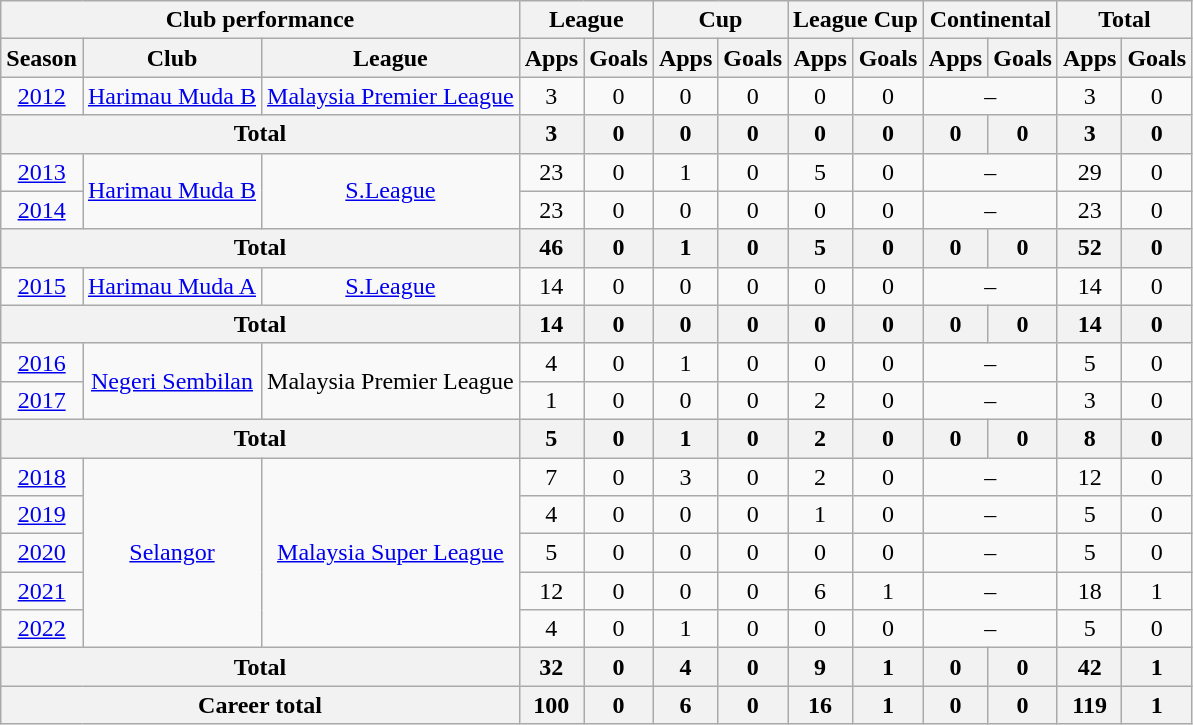<table class=wikitable style="text-align: center;">
<tr>
<th colspan=3>Club performance</th>
<th colspan=2>League</th>
<th colspan=2>Cup</th>
<th colspan=2>League Cup</th>
<th colspan=2>Continental</th>
<th colspan=2>Total</th>
</tr>
<tr>
<th>Season</th>
<th>Club</th>
<th>League</th>
<th>Apps</th>
<th>Goals</th>
<th>Apps</th>
<th>Goals</th>
<th>Apps</th>
<th>Goals</th>
<th>Apps</th>
<th>Goals</th>
<th>Apps</th>
<th>Goals</th>
</tr>
<tr>
<td><a href='#'>2012</a></td>
<td rowspan="1"><a href='#'>Harimau Muda B</a></td>
<td rowspan="1"><a href='#'>Malaysia Premier League</a></td>
<td>3</td>
<td>0</td>
<td>0</td>
<td>0</td>
<td>0</td>
<td>0</td>
<td colspan="2">–</td>
<td>3</td>
<td>0</td>
</tr>
<tr>
<th colspan=3>Total</th>
<th>3</th>
<th>0</th>
<th>0</th>
<th>0</th>
<th>0</th>
<th>0</th>
<th>0</th>
<th>0</th>
<th>3</th>
<th>0</th>
</tr>
<tr>
<td><a href='#'>2013</a></td>
<td rowspan="2"><a href='#'>Harimau Muda B</a></td>
<td rowspan="2"><a href='#'>S.League</a></td>
<td>23</td>
<td>0</td>
<td>1</td>
<td>0</td>
<td>5</td>
<td>0</td>
<td colspan="2">–</td>
<td>29</td>
<td>0</td>
</tr>
<tr>
<td><a href='#'>2014</a></td>
<td>23</td>
<td>0</td>
<td>0</td>
<td>0</td>
<td>0</td>
<td>0</td>
<td colspan="2">–</td>
<td>23</td>
<td>0</td>
</tr>
<tr>
<th colspan=3>Total</th>
<th>46</th>
<th>0</th>
<th>1</th>
<th>0</th>
<th>5</th>
<th>0</th>
<th>0</th>
<th>0</th>
<th>52</th>
<th>0</th>
</tr>
<tr>
<td><a href='#'>2015</a></td>
<td rowspan="1"><a href='#'>Harimau Muda A</a></td>
<td rowspan="1"><a href='#'>S.League</a></td>
<td>14</td>
<td>0</td>
<td>0</td>
<td>0</td>
<td>0</td>
<td>0</td>
<td colspan="2">–</td>
<td>14</td>
<td>0</td>
</tr>
<tr>
<th colspan=3>Total</th>
<th>14</th>
<th>0</th>
<th>0</th>
<th>0</th>
<th>0</th>
<th>0</th>
<th>0</th>
<th>0</th>
<th>14</th>
<th>0</th>
</tr>
<tr>
<td><a href='#'>2016</a></td>
<td rowspan="2"><a href='#'>Negeri Sembilan</a></td>
<td rowspan="2">Malaysia Premier League</td>
<td>4</td>
<td>0</td>
<td>1</td>
<td>0</td>
<td>0</td>
<td>0</td>
<td colspan="2">–</td>
<td>5</td>
<td>0</td>
</tr>
<tr>
<td><a href='#'>2017</a></td>
<td>1</td>
<td>0</td>
<td>0</td>
<td>0</td>
<td>2</td>
<td>0</td>
<td colspan="2">–</td>
<td>3</td>
<td>0</td>
</tr>
<tr>
<th colspan=3>Total</th>
<th>5</th>
<th>0</th>
<th>1</th>
<th>0</th>
<th>2</th>
<th>0</th>
<th>0</th>
<th>0</th>
<th>8</th>
<th>0</th>
</tr>
<tr>
<td><a href='#'>2018</a></td>
<td rowspan="5"><a href='#'>Selangor</a></td>
<td rowspan="5"><a href='#'>Malaysia Super League</a></td>
<td>7</td>
<td>0</td>
<td>3</td>
<td>0</td>
<td>2</td>
<td>0</td>
<td colspan="2">–</td>
<td>12</td>
<td>0</td>
</tr>
<tr>
<td><a href='#'>2019</a></td>
<td>4</td>
<td>0</td>
<td>0</td>
<td>0</td>
<td>1</td>
<td>0</td>
<td colspan="2">–</td>
<td>5</td>
<td>0</td>
</tr>
<tr>
<td><a href='#'>2020</a></td>
<td>5</td>
<td>0</td>
<td>0</td>
<td>0</td>
<td>0</td>
<td>0</td>
<td colspan="2">–</td>
<td>5</td>
<td>0</td>
</tr>
<tr>
<td><a href='#'>2021</a></td>
<td>12</td>
<td>0</td>
<td>0</td>
<td>0</td>
<td>6</td>
<td>1</td>
<td colspan="2">–</td>
<td>18</td>
<td>1</td>
</tr>
<tr>
<td><a href='#'>2022</a></td>
<td>4</td>
<td>0</td>
<td>1</td>
<td>0</td>
<td>0</td>
<td>0</td>
<td colspan="2">–</td>
<td>5</td>
<td>0</td>
</tr>
<tr>
<th colspan=3>Total</th>
<th>32</th>
<th>0</th>
<th>4</th>
<th>0</th>
<th>9</th>
<th>1</th>
<th>0</th>
<th>0</th>
<th>42</th>
<th>1</th>
</tr>
<tr>
<th colspan=3>Career total</th>
<th>100</th>
<th>0</th>
<th>6</th>
<th>0</th>
<th>16</th>
<th>1</th>
<th>0</th>
<th>0</th>
<th>119</th>
<th>1</th>
</tr>
</table>
